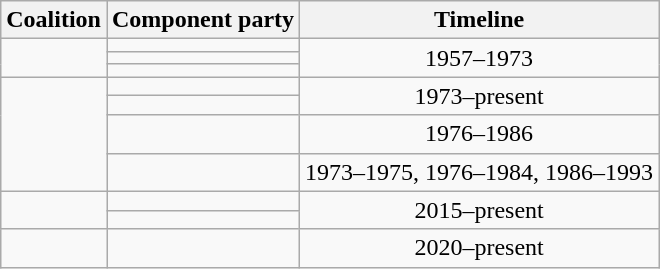<table class="wikitable">
<tr>
<th>Coalition</th>
<th>Component party</th>
<th>Timeline</th>
</tr>
<tr>
<td rowspan=3></td>
<td></td>
<td rowspan=3 align=center>1957–1973</td>
</tr>
<tr>
<td></td>
</tr>
<tr>
<td></td>
</tr>
<tr>
<td rowspan=4></td>
<td></td>
<td rowspan=2 align=center>1973–present</td>
</tr>
<tr>
<td></td>
</tr>
<tr>
<td></td>
<td align=center>1976–1986</td>
</tr>
<tr>
<td></td>
<td align=center>1973–1975, 1976–1984, 1986–1993</td>
</tr>
<tr>
<td rowspan=2></td>
<td></td>
<td rowspan=2 align=center>2015–present</td>
</tr>
<tr>
<td></td>
</tr>
<tr>
<td></td>
<td></td>
<td align=center>2020–present</td>
</tr>
</table>
